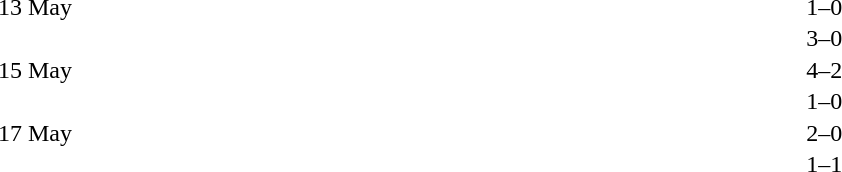<table cellspacing=1 width=70%>
<tr>
<th width=25%></th>
<th width=30%></th>
<th width=15%></th>
<th width=30%></th>
</tr>
<tr>
<td>13 May</td>
<td align=right></td>
<td align=center>1–0</td>
<td></td>
</tr>
<tr>
<td></td>
<td align=right></td>
<td align=center>3–0</td>
<td></td>
</tr>
<tr>
<td>15 May</td>
<td align=right></td>
<td align=center>4–2</td>
<td></td>
</tr>
<tr>
<td></td>
<td align=right></td>
<td align=center>1–0</td>
<td></td>
</tr>
<tr>
<td>17 May</td>
<td align=right></td>
<td align=center>2–0</td>
<td></td>
</tr>
<tr>
<td></td>
<td align=right></td>
<td align=center>1–1</td>
<td></td>
</tr>
</table>
